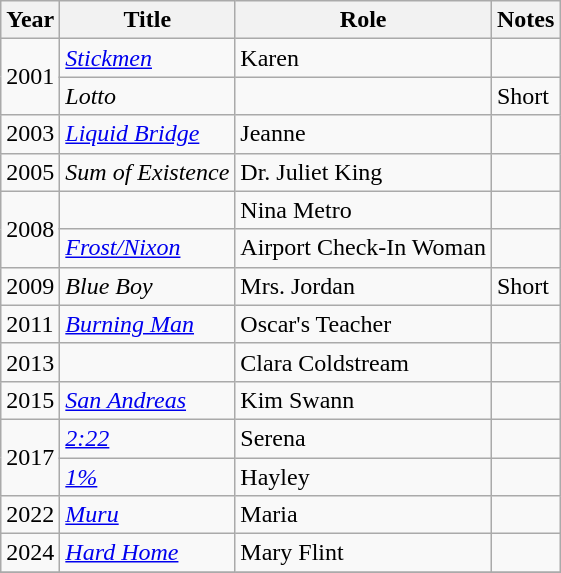<table class="wikitable sortable">
<tr>
<th>Year</th>
<th>Title</th>
<th>Role</th>
<th class="unsortable">Notes</th>
</tr>
<tr>
<td rowspan="2">2001</td>
<td><em><a href='#'>Stickmen</a></em></td>
<td>Karen</td>
<td></td>
</tr>
<tr>
<td><em>Lotto</em></td>
<td></td>
<td>Short</td>
</tr>
<tr>
<td>2003</td>
<td><em><a href='#'>Liquid Bridge</a></em></td>
<td>Jeanne</td>
<td></td>
</tr>
<tr>
<td>2005</td>
<td><em>Sum of Existence</em></td>
<td>Dr. Juliet King</td>
<td></td>
</tr>
<tr>
<td rowspan="2">2008</td>
<td><em></em></td>
<td>Nina Metro</td>
<td></td>
</tr>
<tr>
<td><em><a href='#'>Frost/Nixon</a></em></td>
<td>Airport Check-In Woman</td>
<td></td>
</tr>
<tr>
<td>2009</td>
<td><em>Blue Boy</em></td>
<td>Mrs. Jordan</td>
<td>Short</td>
</tr>
<tr>
<td>2011</td>
<td><em><a href='#'>Burning Man</a></em></td>
<td>Oscar's Teacher</td>
<td></td>
</tr>
<tr>
<td>2013</td>
<td><em></em></td>
<td>Clara Coldstream</td>
<td></td>
</tr>
<tr>
<td>2015</td>
<td><em><a href='#'>San Andreas</a></em></td>
<td>Kim Swann</td>
<td></td>
</tr>
<tr>
<td rowspan="2">2017</td>
<td><em><a href='#'>2:22</a></em></td>
<td>Serena</td>
<td></td>
</tr>
<tr>
<td><em><a href='#'>1%</a></em></td>
<td>Hayley</td>
<td></td>
</tr>
<tr>
<td>2022</td>
<td><em><a href='#'>Muru</a></em></td>
<td>Maria</td>
<td></td>
</tr>
<tr>
<td>2024</td>
<td><em><a href='#'>Hard Home</a></em></td>
<td>Mary Flint</td>
<td></td>
</tr>
<tr>
</tr>
</table>
